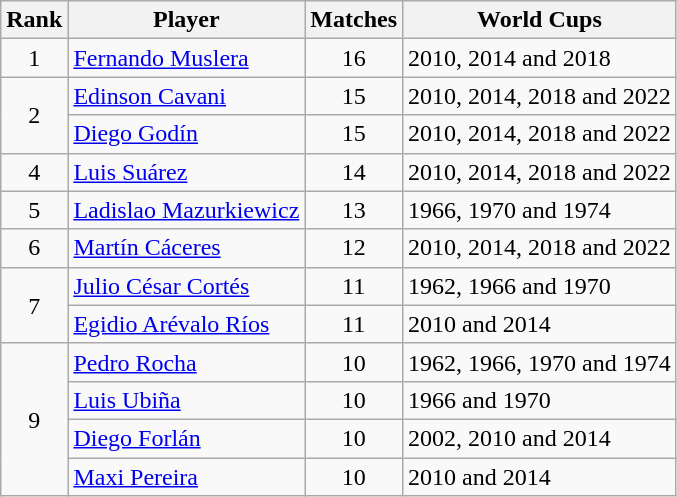<table class="wikitable">
<tr>
<th>Rank</th>
<th>Player</th>
<th>Matches</th>
<th>World Cups</th>
</tr>
<tr>
<td align=center>1</td>
<td><a href='#'>Fernando Muslera</a></td>
<td align=center>16</td>
<td>2010, 2014 and 2018</td>
</tr>
<tr>
<td rowspan=2 align=center>2</td>
<td><a href='#'>Edinson Cavani</a></td>
<td align=center>15</td>
<td>2010, 2014, 2018 and 2022</td>
</tr>
<tr>
<td><a href='#'>Diego Godín</a></td>
<td align=center>15</td>
<td>2010, 2014, 2018 and 2022</td>
</tr>
<tr>
<td align=center>4</td>
<td><a href='#'>Luis Suárez</a></td>
<td align=center>14</td>
<td>2010, 2014, 2018 and 2022</td>
</tr>
<tr>
<td align=center>5</td>
<td><a href='#'>Ladislao Mazurkiewicz</a></td>
<td align=center>13</td>
<td>1966, 1970 and 1974</td>
</tr>
<tr>
<td align=center>6</td>
<td><a href='#'>Martín Cáceres</a></td>
<td align=center>12</td>
<td>2010, 2014, 2018 and 2022</td>
</tr>
<tr>
<td rowspan=2 align=center>7</td>
<td><a href='#'>Julio César Cortés</a></td>
<td align=center>11</td>
<td>1962, 1966 and 1970</td>
</tr>
<tr>
<td><a href='#'>Egidio Arévalo Ríos</a></td>
<td align=center>11</td>
<td>2010 and 2014</td>
</tr>
<tr>
<td rowspan=5 align=center>9</td>
<td><a href='#'>Pedro Rocha</a></td>
<td align=center>10</td>
<td>1962, 1966, 1970 and 1974</td>
</tr>
<tr>
<td><a href='#'>Luis Ubiña</a></td>
<td align=center>10</td>
<td>1966 and 1970</td>
</tr>
<tr>
<td><a href='#'>Diego Forlán</a></td>
<td align=center>10</td>
<td>2002, 2010 and 2014</td>
</tr>
<tr>
<td><a href='#'>Maxi Pereira</a></td>
<td align=center>10</td>
<td>2010 and 2014</td>
</tr>
</table>
